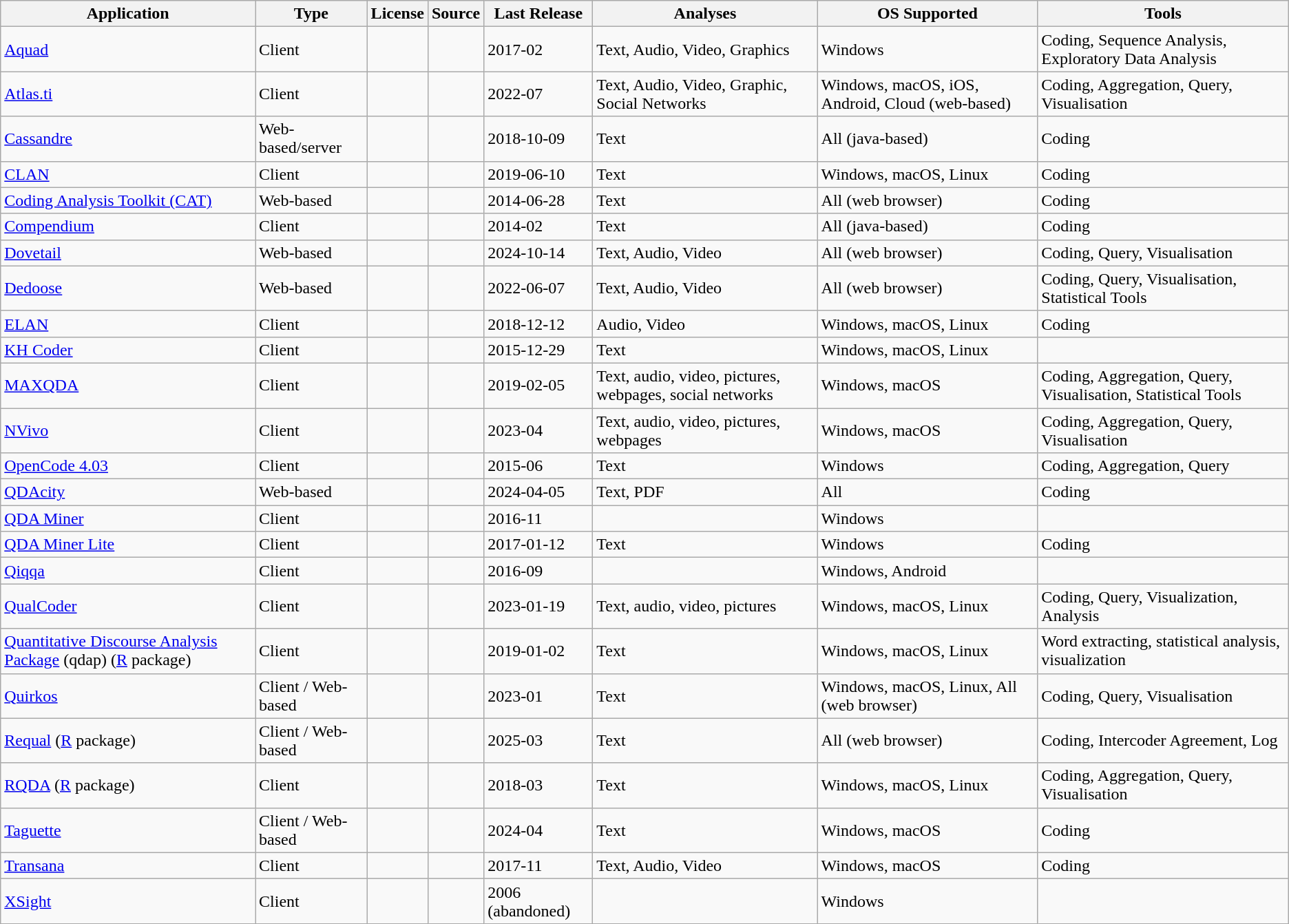<table class="wikitable sortable">
<tr>
<th>Application</th>
<th>Type</th>
<th>License</th>
<th>Source</th>
<th>Last Release</th>
<th>Analyses</th>
<th>OS Supported</th>
<th>Tools</th>
</tr>
<tr --->
<td><a href='#'>Aquad</a></td>
<td>Client</td>
<td></td>
<td></td>
<td>2017-02</td>
<td>Text, Audio, Video, Graphics</td>
<td>Windows</td>
<td>Coding, Sequence Analysis, Exploratory Data Analysis</td>
</tr>
<tr --->
<td><a href='#'>Atlas.ti</a></td>
<td>Client</td>
<td></td>
<td></td>
<td>2022-07</td>
<td>Text, Audio, Video, Graphic, Social Networks</td>
<td>Windows, macOS, iOS, Android, Cloud (web-based)</td>
<td>Coding, Aggregation, Query, Visualisation</td>
</tr>
<tr --->
<td><a href='#'>Cassandre</a></td>
<td>Web-based/server</td>
<td></td>
<td></td>
<td>2018-10-09</td>
<td>Text</td>
<td>All (java-based)</td>
<td>Coding</td>
</tr>
<tr --->
<td><a href='#'>CLAN</a></td>
<td>Client</td>
<td></td>
<td></td>
<td>2019-06-10</td>
<td>Text</td>
<td>Windows, macOS, Linux</td>
<td>Coding</td>
</tr>
<tr --->
<td><a href='#'>Coding Analysis Toolkit (CAT)</a></td>
<td>Web-based</td>
<td></td>
<td></td>
<td>2014-06-28</td>
<td>Text</td>
<td>All (web browser)</td>
<td>Coding</td>
</tr>
<tr --->
<td><a href='#'>Compendium</a></td>
<td>Client</td>
<td></td>
<td></td>
<td>2014-02</td>
<td>Text</td>
<td>All (java-based)</td>
<td>Coding</td>
</tr>
<tr --->
<td><a href='#'>Dovetail</a></td>
<td>Web-based</td>
<td></td>
<td></td>
<td>2024-10-14</td>
<td>Text, Audio, Video</td>
<td>All (web browser)</td>
<td>Coding, Query, Visualisation</td>
</tr>
<tr --->
<td><a href='#'>Dedoose</a></td>
<td>Web-based</td>
<td></td>
<td></td>
<td>2022-06-07</td>
<td>Text, Audio, Video</td>
<td>All (web browser)</td>
<td>Coding, Query, Visualisation, Statistical Tools</td>
</tr>
<tr --->
<td><a href='#'>ELAN</a></td>
<td>Client</td>
<td></td>
<td></td>
<td>2018-12-12</td>
<td>Audio, Video</td>
<td>Windows, macOS, Linux</td>
<td>Coding</td>
</tr>
<tr --->
<td><a href='#'>KH Coder</a></td>
<td>Client</td>
<td></td>
<td></td>
<td>2015-12-29</td>
<td>Text</td>
<td>Windows, macOS, Linux</td>
<td></td>
</tr>
<tr --->
<td><a href='#'>MAXQDA</a></td>
<td>Client</td>
<td></td>
<td></td>
<td>2019-02-05</td>
<td>Text, audio, video, pictures, webpages, social networks</td>
<td>Windows, macOS</td>
<td>Coding, Aggregation, Query, Visualisation, Statistical Tools</td>
</tr>
<tr --->
<td><a href='#'>NVivo</a></td>
<td>Client</td>
<td></td>
<td></td>
<td>2023-04</td>
<td>Text, audio, video, pictures, webpages</td>
<td>Windows, macOS</td>
<td>Coding, Aggregation, Query, Visualisation</td>
</tr>
<tr --->
<td><a href='#'>OpenCode 4.03</a></td>
<td>Client</td>
<td></td>
<td></td>
<td>2015-06</td>
<td>Text</td>
<td>Windows</td>
<td>Coding, Aggregation, Query</td>
</tr>
<tr --->
<td><a href='#'>QDAcity</a></td>
<td>Web-based</td>
<td></td>
<td></td>
<td>2024-04-05</td>
<td>Text, PDF</td>
<td>All</td>
<td>Coding</td>
</tr>
<tr --->
<td><a href='#'>QDA Miner</a></td>
<td>Client</td>
<td></td>
<td></td>
<td>2016-11</td>
<td></td>
<td>Windows</td>
<td></td>
</tr>
<tr --->
<td><a href='#'>QDA Miner Lite</a></td>
<td>Client</td>
<td></td>
<td></td>
<td>2017-01-12</td>
<td>Text</td>
<td>Windows</td>
<td>Coding</td>
</tr>
<tr --->
<td><a href='#'>Qiqqa</a></td>
<td>Client</td>
<td></td>
<td></td>
<td>2016-09</td>
<td></td>
<td>Windows, Android</td>
<td></td>
</tr>
<tr --->
<td><a href='#'>QualCoder</a></td>
<td>Client</td>
<td></td>
<td></td>
<td>2023-01-19</td>
<td>Text, audio, video, pictures</td>
<td>Windows, macOS, Linux</td>
<td>Coding, Query, Visualization, Analysis</td>
</tr>
<tr --->
<td><a href='#'>Quantitative Discourse Analysis Package</a> (qdap) (<a href='#'>R</a> package)</td>
<td>Client</td>
<td></td>
<td></td>
<td>2019-01-02</td>
<td>Text</td>
<td>Windows, macOS, Linux</td>
<td>Word extracting, statistical analysis, visualization</td>
</tr>
<tr --->
<td><a href='#'>Quirkos</a></td>
<td>Client / Web-based</td>
<td></td>
<td></td>
<td>2023-01</td>
<td>Text</td>
<td>Windows, macOS, Linux, All (web browser)</td>
<td>Coding, Query, Visualisation</td>
</tr>
<tr --->
<td><a href='#'>Requal</a> (<a href='#'>R</a> package)</td>
<td>Client / Web-based</td>
<td></td>
<td></td>
<td>2025-03</td>
<td>Text</td>
<td>All (web browser)</td>
<td>Coding, Intercoder Agreement, Log</td>
</tr>
<tr --->
<td><a href='#'>RQDA</a> (<a href='#'>R</a> package)</td>
<td>Client</td>
<td></td>
<td></td>
<td>2018-03</td>
<td>Text</td>
<td>Windows, macOS, Linux</td>
<td>Coding, Aggregation, Query, Visualisation</td>
</tr>
<tr --->
<td><a href='#'>Taguette</a></td>
<td>Client / Web-based</td>
<td></td>
<td></td>
<td>2024-04</td>
<td>Text</td>
<td>Windows, macOS</td>
<td>Coding</td>
</tr>
<tr --->
<td><a href='#'>Transana</a></td>
<td>Client</td>
<td></td>
<td></td>
<td>2017-11</td>
<td>Text, Audio, Video</td>
<td>Windows, macOS</td>
<td>Coding</td>
</tr>
<tr --->
<td><a href='#'>XSight</a></td>
<td>Client</td>
<td></td>
<td></td>
<td>2006 (abandoned)</td>
<td></td>
<td>Windows</td>
<td></td>
</tr>
</table>
